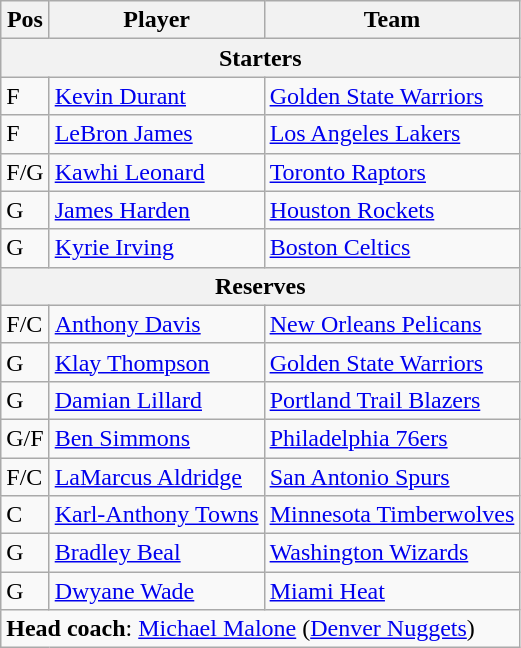<table class="wikitable">
<tr>
<th>Pos</th>
<th>Player</th>
<th>Team</th>
</tr>
<tr>
<th scope="col" colspan="4">Starters</th>
</tr>
<tr>
<td>F</td>
<td><a href='#'>Kevin Durant</a></td>
<td><a href='#'>Golden State Warriors</a></td>
</tr>
<tr>
<td>F</td>
<td><a href='#'>LeBron James</a></td>
<td><a href='#'>Los Angeles Lakers</a></td>
</tr>
<tr>
<td>F/G</td>
<td><a href='#'>Kawhi Leonard</a></td>
<td><a href='#'>Toronto Raptors</a></td>
</tr>
<tr>
<td>G</td>
<td><a href='#'>James Harden</a></td>
<td><a href='#'>Houston Rockets</a></td>
</tr>
<tr>
<td>G</td>
<td><a href='#'>Kyrie Irving</a></td>
<td><a href='#'>Boston Celtics</a></td>
</tr>
<tr>
<th scope="col" colspan="4">Reserves</th>
</tr>
<tr>
<td>F/C</td>
<td><a href='#'>Anthony Davis</a></td>
<td><a href='#'>New Orleans Pelicans</a></td>
</tr>
<tr>
<td>G</td>
<td><a href='#'>Klay Thompson</a></td>
<td><a href='#'>Golden State Warriors</a></td>
</tr>
<tr>
<td>G</td>
<td><a href='#'>Damian Lillard</a></td>
<td><a href='#'>Portland Trail Blazers</a></td>
</tr>
<tr>
<td>G/F</td>
<td><a href='#'>Ben Simmons</a></td>
<td><a href='#'>Philadelphia 76ers</a></td>
</tr>
<tr>
<td>F/C</td>
<td><a href='#'>LaMarcus Aldridge</a></td>
<td><a href='#'>San Antonio Spurs</a></td>
</tr>
<tr>
<td>C</td>
<td><a href='#'>Karl-Anthony Towns</a></td>
<td><a href='#'>Minnesota Timberwolves</a></td>
</tr>
<tr>
<td>G</td>
<td><a href='#'>Bradley Beal</a></td>
<td><a href='#'>Washington Wizards</a></td>
</tr>
<tr>
<td>G</td>
<td><a href='#'>Dwyane Wade</a></td>
<td><a href='#'>Miami Heat</a></td>
</tr>
<tr>
<td colspan="3"><strong>Head coach</strong>: <a href='#'>Michael Malone</a> (<a href='#'>Denver Nuggets</a>)</td>
</tr>
</table>
